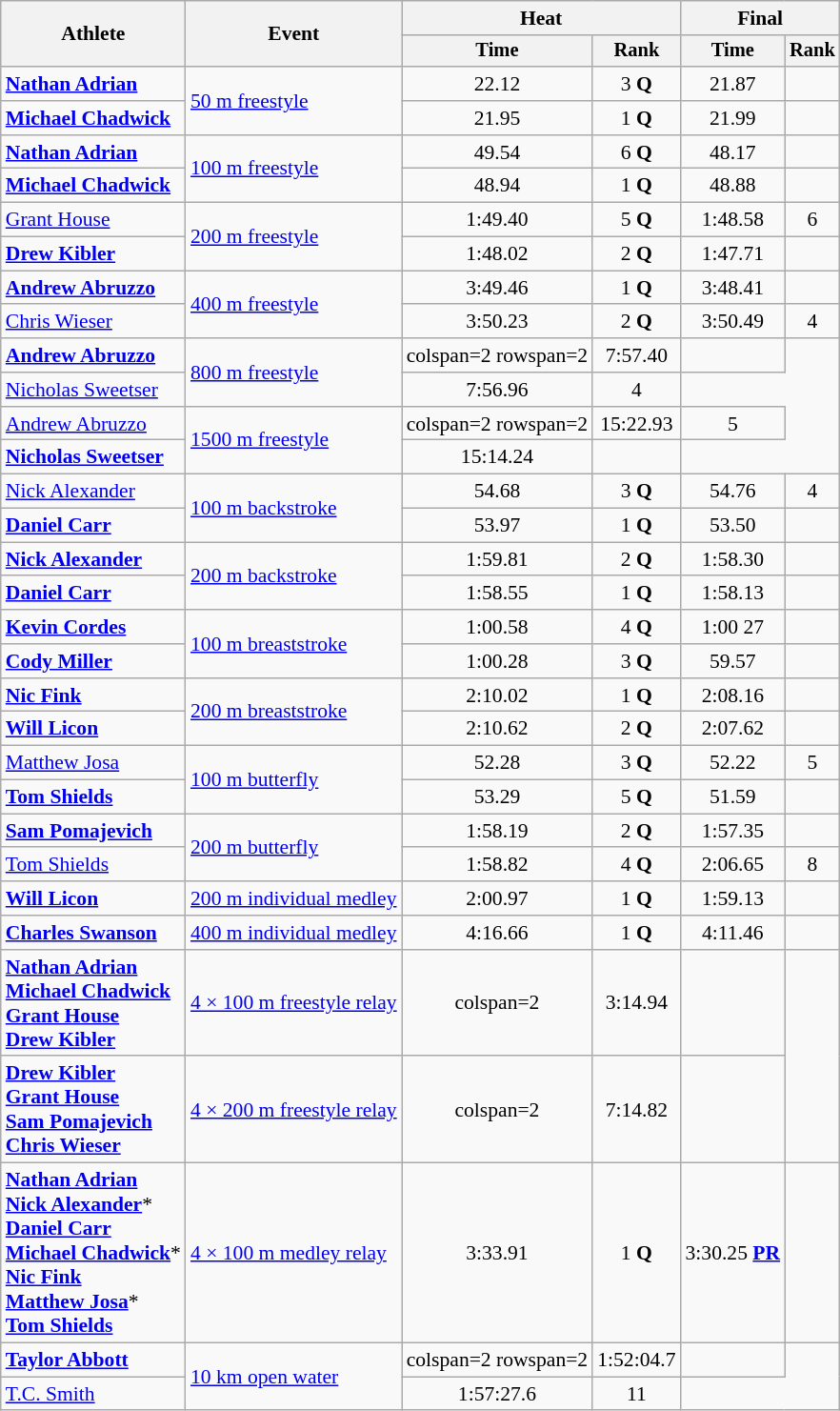<table class=wikitable style=font-size:90%;text-align:center>
<tr>
<th rowspan=2>Athlete</th>
<th rowspan=2>Event</th>
<th colspan=2>Heat</th>
<th colspan=2>Final</th>
</tr>
<tr style=font-size:95%>
<th>Time</th>
<th>Rank</th>
<th>Time</th>
<th>Rank</th>
</tr>
<tr>
<td align=left><strong><a href='#'>Nathan Adrian</a></strong></td>
<td align=left rowspan=2><a href='#'>50 m freestyle</a></td>
<td>22.12</td>
<td>3 <strong>Q</strong></td>
<td>21.87</td>
<td></td>
</tr>
<tr>
<td align=left><strong><a href='#'>Michael Chadwick</a></strong></td>
<td>21.95</td>
<td>1 <strong>Q</strong></td>
<td>21.99</td>
<td></td>
</tr>
<tr>
<td align=left><strong><a href='#'>Nathan Adrian</a></strong></td>
<td align=left rowspan=2><a href='#'>100 m freestyle</a></td>
<td>49.54</td>
<td>6 <strong>Q</strong></td>
<td>48.17</td>
<td></td>
</tr>
<tr>
<td align=left><strong><a href='#'>Michael Chadwick</a></strong></td>
<td>48.94</td>
<td>1 <strong>Q</strong></td>
<td>48.88</td>
<td></td>
</tr>
<tr>
<td align=left><a href='#'>Grant House</a></td>
<td align=left rowspan=2><a href='#'>200 m freestyle</a></td>
<td>1:49.40</td>
<td>5 <strong>Q</strong></td>
<td>1:48.58</td>
<td>6</td>
</tr>
<tr>
<td align=left><strong><a href='#'>Drew Kibler</a></strong></td>
<td>1:48.02</td>
<td>2 <strong>Q</strong></td>
<td>1:47.71</td>
<td></td>
</tr>
<tr>
<td align=left><strong><a href='#'>Andrew Abruzzo</a></strong></td>
<td align=left rowspan=2><a href='#'>400 m freestyle</a></td>
<td>3:49.46</td>
<td>1 <strong>Q</strong></td>
<td>3:48.41</td>
<td></td>
</tr>
<tr>
<td align=left><a href='#'>Chris Wieser</a></td>
<td>3:50.23</td>
<td>2 <strong>Q</strong></td>
<td>3:50.49</td>
<td>4</td>
</tr>
<tr>
<td align=left><strong><a href='#'>Andrew Abruzzo</a></strong></td>
<td align=left rowspan=2><a href='#'>800 m freestyle</a></td>
<td>colspan=2 rowspan=2 </td>
<td>7:57.40</td>
<td></td>
</tr>
<tr>
<td align=left><a href='#'>Nicholas Sweetser</a></td>
<td>7:56.96</td>
<td>4</td>
</tr>
<tr>
<td align=left><a href='#'>Andrew Abruzzo</a></td>
<td align=left rowspan=2><a href='#'>1500 m freestyle</a></td>
<td>colspan=2 rowspan=2 </td>
<td>15:22.93</td>
<td>5</td>
</tr>
<tr>
<td align=left><strong><a href='#'>Nicholas Sweetser</a></strong></td>
<td>15:14.24</td>
<td></td>
</tr>
<tr>
<td align=left><a href='#'>Nick Alexander</a></td>
<td align=left rowspan=2><a href='#'>100 m backstroke</a></td>
<td>54.68</td>
<td>3 <strong>Q</strong></td>
<td>54.76</td>
<td>4</td>
</tr>
<tr>
<td align=left><strong><a href='#'>Daniel Carr</a></strong></td>
<td>53.97</td>
<td>1 <strong>Q</strong></td>
<td>53.50</td>
<td></td>
</tr>
<tr>
<td align=left><strong><a href='#'>Nick Alexander</a></strong></td>
<td align=left rowspan=2><a href='#'>200 m backstroke</a></td>
<td>1:59.81</td>
<td>2 <strong>Q</strong></td>
<td>1:58.30</td>
<td></td>
</tr>
<tr>
<td align=left><strong><a href='#'>Daniel Carr</a></strong></td>
<td>1:58.55</td>
<td>1 <strong>Q</strong></td>
<td>1:58.13</td>
<td></td>
</tr>
<tr>
<td align=left><strong><a href='#'>Kevin Cordes</a></strong></td>
<td align=left rowspan=2><a href='#'>100 m breaststroke</a></td>
<td>1:00.58</td>
<td>4 <strong>Q</strong></td>
<td>1:00 27</td>
<td></td>
</tr>
<tr>
<td align=left><strong><a href='#'>Cody Miller</a></strong></td>
<td>1:00.28</td>
<td>3 <strong>Q</strong></td>
<td>59.57</td>
<td></td>
</tr>
<tr>
<td align=left><strong><a href='#'>Nic Fink</a></strong></td>
<td align=left rowspan=2><a href='#'>200 m breaststroke</a></td>
<td>2:10.02</td>
<td>1 <strong>Q</strong></td>
<td>2:08.16</td>
<td></td>
</tr>
<tr>
<td align=left><strong><a href='#'>Will Licon</a></strong></td>
<td>2:10.62</td>
<td>2 <strong>Q</strong></td>
<td>2:07.62</td>
<td></td>
</tr>
<tr>
<td align=left><a href='#'>Matthew Josa</a></td>
<td align=left rowspan=2><a href='#'>100 m butterfly</a></td>
<td>52.28</td>
<td>3 <strong>Q</strong></td>
<td>52.22</td>
<td>5</td>
</tr>
<tr>
<td align=left><strong><a href='#'>Tom Shields</a></strong></td>
<td>53.29</td>
<td>5 <strong>Q</strong></td>
<td>51.59</td>
<td></td>
</tr>
<tr>
<td align=left><strong><a href='#'>Sam Pomajevich</a></strong></td>
<td align=left rowspan=2><a href='#'>200 m butterfly</a></td>
<td>1:58.19</td>
<td>2 <strong>Q</strong></td>
<td>1:57.35</td>
<td></td>
</tr>
<tr>
<td align=left><a href='#'>Tom Shields</a></td>
<td>1:58.82</td>
<td>4 <strong>Q</strong></td>
<td>2:06.65</td>
<td>8</td>
</tr>
<tr>
<td align=left><strong><a href='#'>Will Licon</a></strong></td>
<td align=left><a href='#'>200 m individual medley</a></td>
<td>2:00.97</td>
<td>1 <strong>Q</strong></td>
<td>1:59.13</td>
<td></td>
</tr>
<tr>
<td align=left><strong><a href='#'>Charles Swanson</a></strong></td>
<td align=left><a href='#'>400 m individual medley</a></td>
<td>4:16.66</td>
<td>1 <strong>Q</strong></td>
<td>4:11.46</td>
<td></td>
</tr>
<tr>
<td align=left><strong><a href='#'>Nathan Adrian</a><br><a href='#'>Michael Chadwick</a><br><a href='#'>Grant House</a><br><a href='#'>Drew Kibler</a></strong></td>
<td align=left><a href='#'>4 × 100 m freestyle relay</a></td>
<td>colspan=2 </td>
<td>3:14.94</td>
<td></td>
</tr>
<tr>
<td align=left><strong><a href='#'>Drew Kibler</a><br><a href='#'>Grant House</a><br><a href='#'>Sam Pomajevich</a><br><a href='#'>Chris Wieser</a></strong></td>
<td align=left><a href='#'>4 × 200 m freestyle relay</a></td>
<td>colspan=2 </td>
<td>7:14.82</td>
<td></td>
</tr>
<tr>
<td align=left><strong><a href='#'>Nathan Adrian</a><br><a href='#'>Nick Alexander</a></strong>*<strong><br><a href='#'>Daniel Carr</a><br><a href='#'>Michael Chadwick</a></strong>*<strong><br><a href='#'>Nic Fink</a><br><a href='#'>Matthew Josa</a></strong>*<strong><br><a href='#'>Tom Shields</a></strong></td>
<td align=left><a href='#'>4 × 100 m medley relay</a></td>
<td>3:33.91</td>
<td>1 <strong>Q</strong></td>
<td>3:30.25 <strong><a href='#'>PR</a></strong></td>
<td></td>
</tr>
<tr>
<td align=left><strong><a href='#'>Taylor Abbott</a></strong></td>
<td align=left rowspan=2><a href='#'>10 km open water</a></td>
<td>colspan=2 rowspan=2 </td>
<td>1:52:04.7</td>
<td></td>
</tr>
<tr>
<td align=left><a href='#'>T.C. Smith</a></td>
<td>1:57:27.6</td>
<td>11</td>
</tr>
</table>
